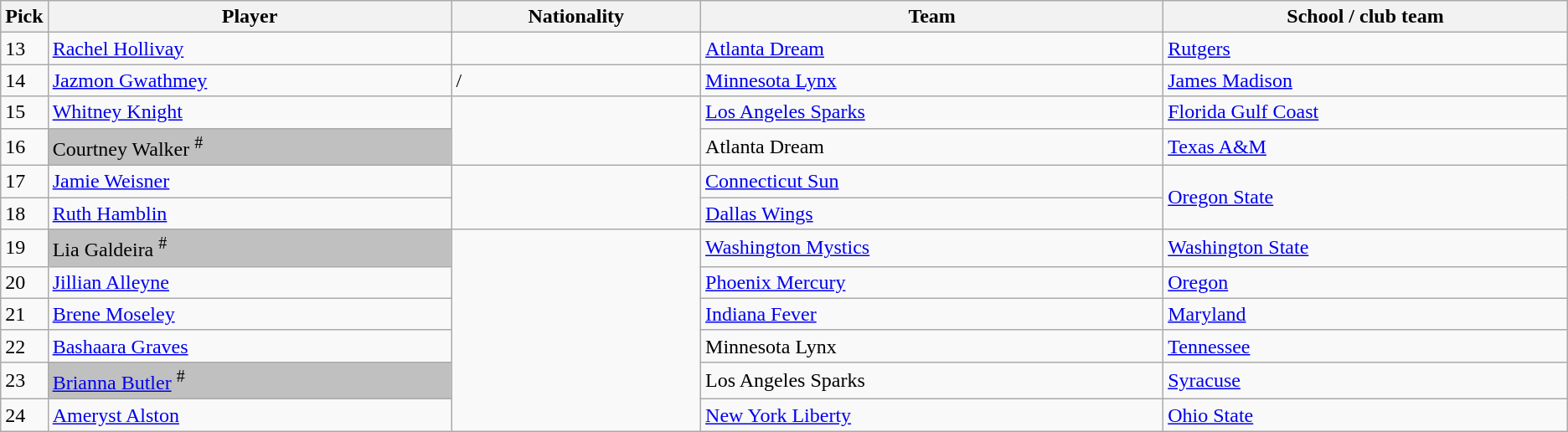<table class="wikitable sortable">
<tr>
<th width=30>Pick</th>
<th width=333>Player</th>
<th width=200>Nationality</th>
<th width=383>Team</th>
<th width=333>School / club team</th>
</tr>
<tr>
<td>13</td>
<td><a href='#'>Rachel Hollivay</a></td>
<td></td>
<td><a href='#'>Atlanta Dream</a> </td>
<td><a href='#'>Rutgers</a></td>
</tr>
<tr>
<td>14</td>
<td><a href='#'>Jazmon Gwathmey</a> </td>
<td> / <br></td>
<td><a href='#'>Minnesota Lynx</a> </td>
<td><a href='#'>James Madison</a></td>
</tr>
<tr>
<td>15</td>
<td><a href='#'>Whitney Knight</a></td>
<td rowspan=2></td>
<td><a href='#'>Los Angeles Sparks</a> </td>
<td><a href='#'>Florida Gulf Coast</a></td>
</tr>
<tr>
<td>16</td>
<td bgcolor=#C0C0C0>Courtney Walker <sup>#</sup></td>
<td>Atlanta Dream</td>
<td><a href='#'>Texas A&M</a></td>
</tr>
<tr>
<td>17</td>
<td><a href='#'>Jamie Weisner</a></td>
<td rowspan=2></td>
<td><a href='#'>Connecticut Sun</a> </td>
<td rowspan=2><a href='#'>Oregon State</a></td>
</tr>
<tr>
<td>18</td>
<td><a href='#'>Ruth Hamblin</a></td>
<td><a href='#'>Dallas Wings</a></td>
</tr>
<tr>
<td>19</td>
<td bgcolor=#C0C0C0>Lia Galdeira <sup>#</sup></td>
<td rowspan=6></td>
<td><a href='#'>Washington Mystics</a></td>
<td><a href='#'>Washington State</a></td>
</tr>
<tr>
<td>20</td>
<td><a href='#'>Jillian Alleyne</a></td>
<td><a href='#'>Phoenix Mercury</a></td>
<td><a href='#'>Oregon</a></td>
</tr>
<tr>
<td>21</td>
<td><a href='#'>Brene Moseley</a></td>
<td><a href='#'>Indiana Fever</a></td>
<td><a href='#'>Maryland</a></td>
</tr>
<tr>
<td>22</td>
<td><a href='#'>Bashaara Graves</a></td>
<td>Minnesota Lynx </td>
<td><a href='#'>Tennessee</a></td>
</tr>
<tr>
<td>23</td>
<td bgcolor=#C0C0C0><a href='#'>Brianna Butler</a> <sup>#</sup></td>
<td>Los Angeles Sparks </td>
<td><a href='#'>Syracuse</a></td>
</tr>
<tr>
<td>24</td>
<td><a href='#'>Ameryst Alston</a></td>
<td><a href='#'>New York Liberty</a></td>
<td><a href='#'>Ohio State</a></td>
</tr>
</table>
